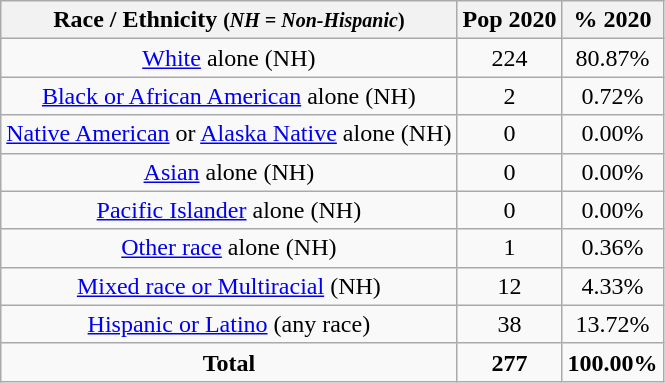<table class="wikitable" style="text-align:center;">
<tr>
<th>Race / Ethnicity <small>(<em>NH = Non-Hispanic</em>)</small></th>
<th>Pop 2020</th>
<th>% 2020</th>
</tr>
<tr>
<td><a href='#'>White</a> alone (NH)</td>
<td>224</td>
<td>80.87%</td>
</tr>
<tr>
<td><a href='#'>Black or African American</a> alone (NH)</td>
<td>2</td>
<td>0.72%</td>
</tr>
<tr>
<td><a href='#'>Native American</a> or <a href='#'>Alaska Native</a> alone (NH)</td>
<td>0</td>
<td>0.00%</td>
</tr>
<tr>
<td><a href='#'>Asian</a> alone (NH)</td>
<td>0</td>
<td>0.00%</td>
</tr>
<tr>
<td><a href='#'>Pacific Islander</a> alone (NH)</td>
<td>0</td>
<td>0.00%</td>
</tr>
<tr>
<td><a href='#'>Other race</a> alone (NH)</td>
<td>1</td>
<td>0.36%</td>
</tr>
<tr>
<td><a href='#'>Mixed race or Multiracial</a> (NH)</td>
<td>12</td>
<td>4.33%</td>
</tr>
<tr>
<td><a href='#'>Hispanic or Latino</a> (any race)</td>
<td>38</td>
<td>13.72%</td>
</tr>
<tr>
<td><strong>Total</strong></td>
<td><strong>277</strong></td>
<td><strong>100.00%</strong></td>
</tr>
</table>
